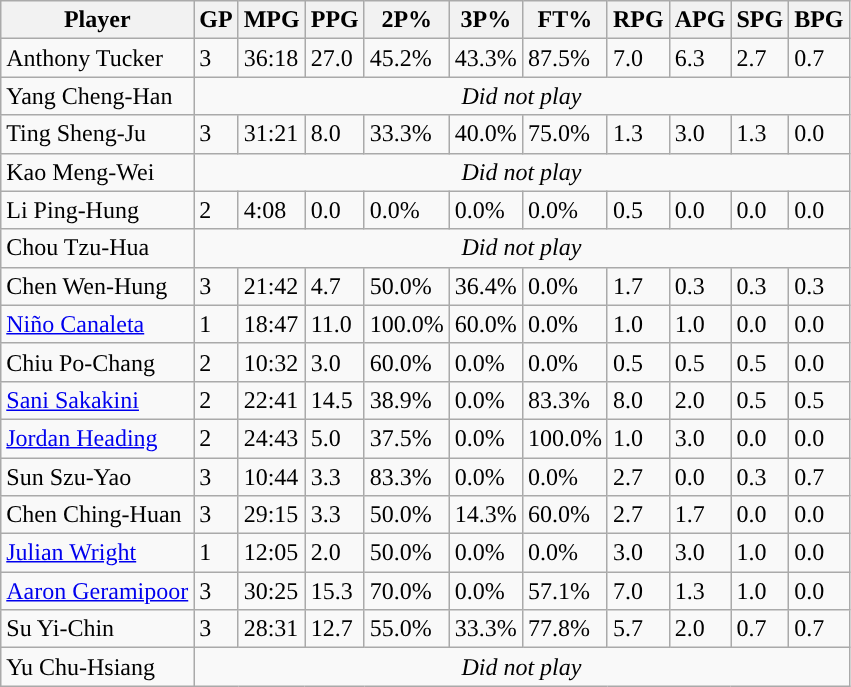<table class="wikitable">
<tr>
<th>Player</th>
<th>GP</th>
<th>MPG</th>
<th>PPG</th>
<th>2P%</th>
<th>3P%</th>
<th>FT%</th>
<th>RPG</th>
<th>APG</th>
<th>SPG</th>
<th>BPG</th>
</tr>
<tr>
<td>Anthony Tucker</td>
<td>3</td>
<td>36:18</td>
<td>27.0</td>
<td>45.2%</td>
<td>43.3%</td>
<td>87.5%</td>
<td>7.0</td>
<td>6.3</td>
<td>2.7</td>
<td>0.7</td>
</tr>
<tr>
<td>Yang Cheng-Han</td>
<td colspan=10 align=center><em>Did not play</em></td>
</tr>
<tr>
<td>Ting Sheng-Ju</td>
<td>3</td>
<td>31:21</td>
<td>8.0</td>
<td>33.3%</td>
<td>40.0%</td>
<td>75.0%</td>
<td>1.3</td>
<td>3.0</td>
<td>1.3</td>
<td>0.0</td>
</tr>
<tr>
<td>Kao Meng-Wei</td>
<td colspan=10 align=center><em>Did not play</em></td>
</tr>
<tr>
<td>Li Ping-Hung</td>
<td>2</td>
<td>4:08</td>
<td>0.0</td>
<td>0.0%</td>
<td>0.0%</td>
<td>0.0%</td>
<td>0.5</td>
<td>0.0</td>
<td>0.0</td>
<td>0.0</td>
</tr>
<tr>
<td>Chou Tzu-Hua</td>
<td colspan=10 align=center><em>Did not play</em></td>
</tr>
<tr>
<td>Chen Wen-Hung</td>
<td>3</td>
<td>21:42</td>
<td>4.7</td>
<td>50.0%</td>
<td>36.4%</td>
<td>0.0%</td>
<td>1.7</td>
<td>0.3</td>
<td>0.3</td>
<td>0.3</td>
</tr>
<tr>
<td><a href='#'>Niño Canaleta</a></td>
<td>1</td>
<td>18:47</td>
<td>11.0</td>
<td>100.0%</td>
<td>60.0%</td>
<td>0.0%</td>
<td>1.0</td>
<td>1.0</td>
<td>0.0</td>
<td>0.0</td>
</tr>
<tr>
<td>Chiu Po-Chang</td>
<td>2</td>
<td>10:32</td>
<td>3.0</td>
<td>60.0%</td>
<td>0.0%</td>
<td>0.0%</td>
<td>0.5</td>
<td>0.5</td>
<td>0.5</td>
<td>0.0</td>
</tr>
<tr>
<td><a href='#'>Sani Sakakini</a></td>
<td>2</td>
<td>22:41</td>
<td>14.5</td>
<td>38.9%</td>
<td>0.0%</td>
<td>83.3%</td>
<td>8.0</td>
<td>2.0</td>
<td>0.5</td>
<td>0.5</td>
</tr>
<tr>
<td><a href='#'>Jordan Heading</a></td>
<td>2</td>
<td>24:43</td>
<td>5.0</td>
<td>37.5%</td>
<td>0.0%</td>
<td>100.0%</td>
<td>1.0</td>
<td>3.0</td>
<td>0.0</td>
<td>0.0</td>
</tr>
<tr>
<td>Sun Szu-Yao</td>
<td>3</td>
<td>10:44</td>
<td>3.3</td>
<td>83.3%</td>
<td>0.0%</td>
<td>0.0%</td>
<td>2.7</td>
<td>0.0</td>
<td>0.3</td>
<td>0.7</td>
</tr>
<tr>
<td>Chen Ching-Huan</td>
<td>3</td>
<td>29:15</td>
<td>3.3</td>
<td>50.0%</td>
<td>14.3%</td>
<td>60.0%</td>
<td>2.7</td>
<td>1.7</td>
<td>0.0</td>
<td>0.0</td>
</tr>
<tr>
<td><a href='#'>Julian Wright</a></td>
<td>1</td>
<td>12:05</td>
<td>2.0</td>
<td>50.0%</td>
<td>0.0%</td>
<td>0.0%</td>
<td>3.0</td>
<td>3.0</td>
<td>1.0</td>
<td>0.0</td>
</tr>
<tr>
<td><a href='#'>Aaron Geramipoor</a></td>
<td>3</td>
<td>30:25</td>
<td>15.3</td>
<td>70.0%</td>
<td>0.0%</td>
<td>57.1%</td>
<td>7.0</td>
<td>1.3</td>
<td>1.0</td>
<td>0.0</td>
</tr>
<tr>
<td>Su Yi-Chin</td>
<td>3</td>
<td>28:31</td>
<td>12.7</td>
<td>55.0%</td>
<td>33.3%</td>
<td>77.8%</td>
<td>5.7</td>
<td>2.0</td>
<td>0.7</td>
<td>0.7</td>
</tr>
<tr>
<td>Yu Chu-Hsiang</td>
<td colspan=10 align=center><em>Did not play</em></td>
</tr>
</table>
